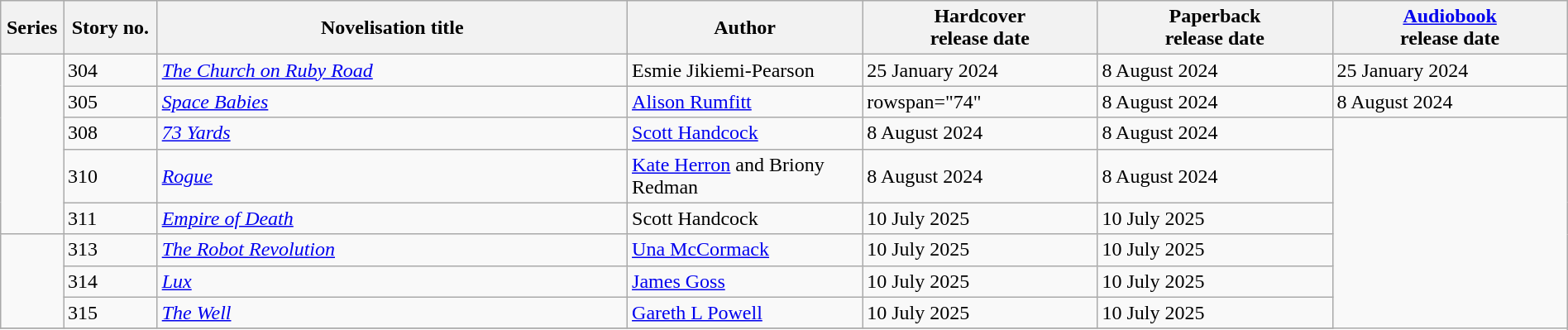<table class="wikitable sortable" style="width:100%;">
<tr>
<th style="width:4%;">Series</th>
<th style="width:6%;">Story no.</th>
<th style="width:30%;">Novelisation title</th>
<th style="width:15%;">Author</th>
<th style="width:15%;">Hardcover <br>release date</th>
<th style="width:15%;" data-sort-type=date>Paperback <br>release date</th>
<th style="width:15%;" data-sort-type=date><a href='#'>Audiobook</a> <br>release date</th>
</tr>
<tr>
<td rowspan="5"></td>
<td>304</td>
<td><em><a href='#'>The Church on Ruby Road</a></em></td>
<td data-sort-value="Jikiemi-Pearson, Esmie">Esmie Jikiemi-Pearson</td>
<td>25 January 2024</td>
<td>8 August 2024</td>
<td>25 January 2024</td>
</tr>
<tr>
<td>305</td>
<td><em><a href='#'>Space Babies</a></em></td>
<td data-sort-value="Rumfitt, Alison"><a href='#'>Alison Rumfitt</a></td>
<td>rowspan="<noinclude>7</noinclude><includeonly>4</includeonly>" </td>
<td>8 August 2024</td>
<td>8 August 2024</td>
</tr>
<tr>
<td>308</td>
<td><em><a href='#'>73 Yards</a></em></td>
<td data-sort-value="Handcock, Scott"><a href='#'>Scott Handcock</a></td>
<td>8 August 2024</td>
<td>8 August 2024</td>
</tr>
<tr>
<td>310</td>
<td><em><a href='#'>Rogue</a></em></td>
<td data-sort-value="Herron, Kate"><a href='#'>Kate Herron</a> and Briony Redman</td>
<td>8 August 2024</td>
<td>8 August 2024</td>
</tr>
<tr>
<td>311</td>
<td><em><a href='#'>Empire of Death</a></em>  </td>
<td data-sort-value="Handcock, Scott">Scott Handcock</td>
<td>10 July 2025</td>
<td>10 July 2025</td>
</tr>
<tr>
<td rowspan="3"></td>
<td>313</td>
<td><em><a href='#'>The Robot Revolution</a></em></td>
<td data-sort-value="McCormack, Una"><a href='#'>Una McCormack</a></td>
<td>10 July 2025</td>
<td>10 July 2025</td>
</tr>
<tr>
<td>314</td>
<td><em><a href='#'>Lux</a></em></td>
<td data-sort-value="Goss, James"><a href='#'>James Goss</a></td>
<td>10 July 2025</td>
<td>10 July 2025</td>
</tr>
<tr>
<td>315</td>
<td><em><a href='#'>The Well</a></em></td>
<td data-sort-value="Powell, Gareth L"><a href='#'>Gareth L Powell</a></td>
<td>10 July 2025</td>
<td>10 July 2025</td>
</tr>
<tr>
</tr>
</table>
